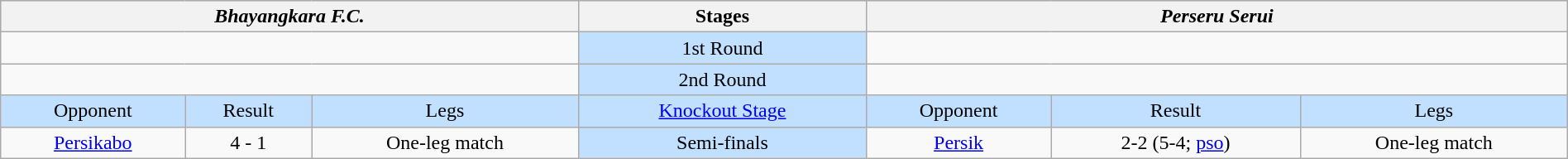<table class="wikitable" width="100%" style="text-align:center">
<tr valign=top bgcolor=#c1e0ff>
<th colspan=3 style="width:1*"><em>Bhayangkara F.C.</em></th>
<th>Stages</th>
<th colspan=3 style="width:1*"><em>Perseru Serui</em></th>
</tr>
<tr>
<td colspan="3" align=center><br>
</td>
<td bgcolor=#c1e0ff>1st Round</td>
<td colspan=3 align=center><br>
</td>
</tr>
<tr>
<td colspan="3" align=center><br>
</td>
<td bgcolor=#c1e0ff>2nd Round</td>
<td colspan=3 align=center><br>
</td>
</tr>
<tr valign=top bgcolor=#c1e0ff>
<td>Opponent</td>
<td>Result</td>
<td>Legs</td>
<td bgcolor=#c1e0ff><a href='#'>Knockout Stage</a></td>
<td>Opponent</td>
<td>Result</td>
<td>Legs</td>
</tr>
<tr>
<td><a href='#'>Persikabo</a></td>
<td>4 - 1</td>
<td>One-leg match</td>
<td bgcolor=#c1e0ff>Semi-finals</td>
<td><a href='#'>Persik</a></td>
<td>2-2 (5-4; <a href='#'>pso</a>)</td>
<td>One-leg match</td>
</tr>
</table>
